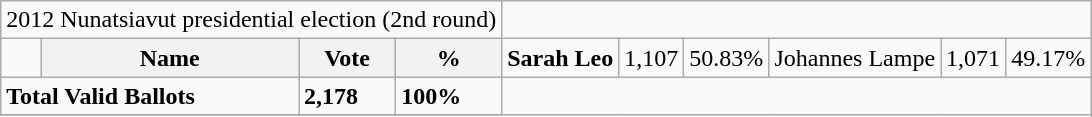<table class="wikitable">
<tr>
<td colspan=4 align=center>2012 Nunatsiavut presidential election (2nd round)</td>
</tr>
<tr>
<td></td>
<th><strong>Name </strong></th>
<th><strong>Vote</strong></th>
<th><strong>%</strong><br></th>
<td><strong>Sarah Leo</strong></td>
<td>1,107</td>
<td>50.83%<br></td>
<td>Johannes Lampe</td>
<td>1,071</td>
<td>49.17%</td>
</tr>
<tr>
<td colspan=2><strong>Total Valid Ballots</strong></td>
<td><strong>2,178</strong></td>
<td><strong>100%</strong></td>
</tr>
<tr>
</tr>
</table>
